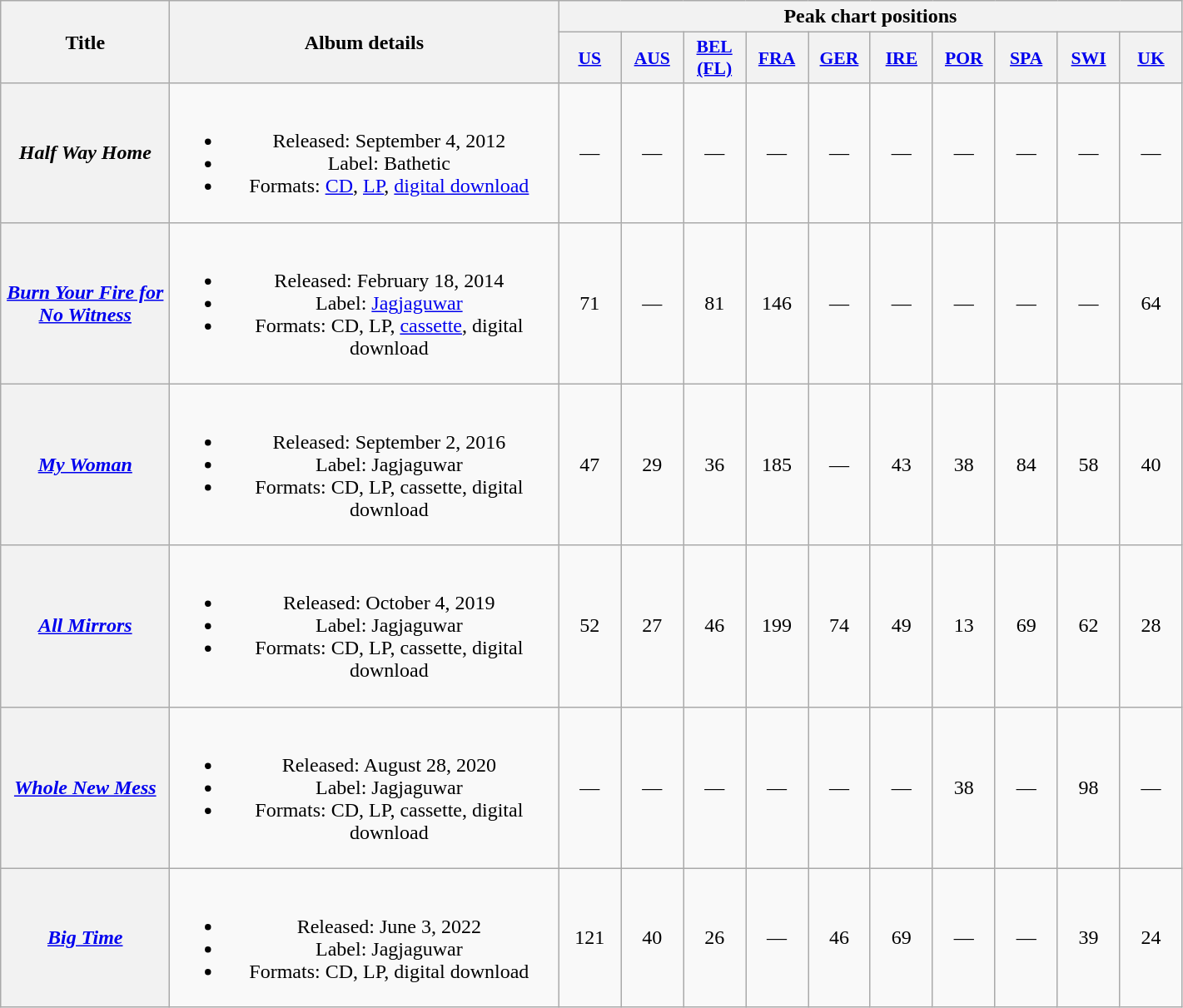<table class="wikitable plainrowheaders" style="text-align:center;">
<tr>
<th scope="col" rowspan="2" style="width:8em;">Title</th>
<th scope="col" rowspan="2" style="width:19em;">Album details</th>
<th scope="col" colspan="10">Peak chart positions</th>
</tr>
<tr>
<th scope="col" style="width:3em;font-size:90%;"><a href='#'>US</a><br></th>
<th scope="col" style="width:3em;font-size:90%;"><a href='#'>AUS</a><br></th>
<th scope="col" style="width:3em;font-size:90%;"><a href='#'>BEL<br>(FL)</a><br></th>
<th scope="col" style="width:3em;font-size:90%;"><a href='#'>FRA</a><br></th>
<th scope="col" style="width:3em;font-size:90%;"><a href='#'>GER</a><br></th>
<th scope="col" style="width:3em;font-size:90%;"><a href='#'>IRE</a><br></th>
<th scope="col" style="width:3em;font-size:90%;"><a href='#'>POR</a><br></th>
<th scope="col" style="width:3em;font-size:90%;"><a href='#'>SPA</a><br></th>
<th scope="col" style="width:3em;font-size:90%;"><a href='#'>SWI</a><br></th>
<th scope="col" style="width:3em;font-size:90%;"><a href='#'>UK</a><br></th>
</tr>
<tr>
<th scope="row"><em>Half Way Home</em></th>
<td><br><ul><li>Released: September 4, 2012</li><li>Label: Bathetic</li><li>Formats: <a href='#'>CD</a>, <a href='#'>LP</a>, <a href='#'>digital download</a></li></ul></td>
<td>—</td>
<td>—</td>
<td>—</td>
<td>—</td>
<td>—</td>
<td>—</td>
<td>—</td>
<td>—</td>
<td>—</td>
<td>—</td>
</tr>
<tr>
<th scope="row"><em><a href='#'>Burn Your Fire for No Witness</a></em></th>
<td><br><ul><li>Released: February 18, 2014</li><li>Label: <a href='#'>Jagjaguwar</a></li><li>Formats: CD, LP, <a href='#'>cassette</a>, digital download</li></ul></td>
<td>71</td>
<td>—</td>
<td>81</td>
<td>146</td>
<td>—</td>
<td>—</td>
<td>—</td>
<td>—</td>
<td>—</td>
<td>64</td>
</tr>
<tr>
<th scope="row"><em><a href='#'>My Woman</a></em></th>
<td><br><ul><li>Released: September 2, 2016</li><li>Label: Jagjaguwar</li><li>Formats: CD, LP, cassette, digital download</li></ul></td>
<td>47</td>
<td>29</td>
<td>36</td>
<td>185</td>
<td>—</td>
<td>43</td>
<td>38</td>
<td>84</td>
<td>58</td>
<td>40</td>
</tr>
<tr>
<th scope="row"><em><a href='#'>All Mirrors</a></em></th>
<td><br><ul><li>Released: October 4, 2019</li><li>Label: Jagjaguwar</li><li>Formats: CD, LP, cassette, digital download</li></ul></td>
<td>52</td>
<td>27</td>
<td>46</td>
<td>199</td>
<td>74</td>
<td>49</td>
<td>13</td>
<td>69</td>
<td>62</td>
<td>28</td>
</tr>
<tr>
<th scope="row"><em><a href='#'>Whole New Mess</a></em></th>
<td><br><ul><li>Released: August 28, 2020</li><li>Label: Jagjaguwar</li><li>Formats: CD, LP, cassette, digital download</li></ul></td>
<td>—</td>
<td>—</td>
<td>—</td>
<td>—</td>
<td>—</td>
<td>—</td>
<td>38</td>
<td>—</td>
<td>98</td>
<td>—</td>
</tr>
<tr>
<th scope="row"><em><a href='#'>Big Time</a></em></th>
<td><br><ul><li>Released: June 3, 2022</li><li>Label: Jagjaguwar</li><li>Formats: CD, LP, digital download</li></ul></td>
<td>121</td>
<td>40</td>
<td>26</td>
<td>—</td>
<td>46</td>
<td>69</td>
<td>—</td>
<td>—</td>
<td>39</td>
<td>24</td>
</tr>
</table>
